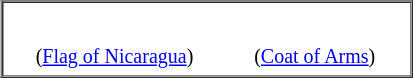<table border=1 cellpadding=2 cellspacing=0 align=right width=275px>
<tr>
<td style=background:#ffffff; align=center colspan=2><br><table border=0 cellpadding=2 cellspacing=0>
<tr>
<td align="center" width="160"></td>
<td align=center width=140px></td>
</tr>
<tr>
<td align="center" width="160"><small>(<a href='#'>Flag of Nicaragua</a>)</small></td>
<td align=center width=140px><small>(<a href='#'>Coat of Arms</a>)</small></td>
</tr>
</table>
</td>
</tr>
<tr>
</tr>
</table>
